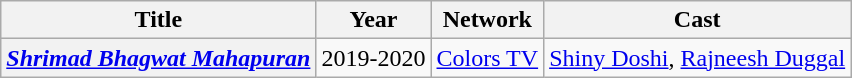<table class="wikitable plainrowheaders sortable" style="text-align: center;">
<tr>
<th scope="col">Title</th>
<th scope="col">Year</th>
<th scope="col">Network</th>
<th scope="col">Cast</th>
</tr>
<tr>
<th scope="row"><em><a href='#'>Shrimad Bhagwat Mahapuran</a></em></th>
<td>2019-2020</td>
<td><a href='#'>Colors TV</a></td>
<td><a href='#'>Shiny Doshi</a>, <a href='#'>Rajneesh Duggal</a></td>
</tr>
</table>
